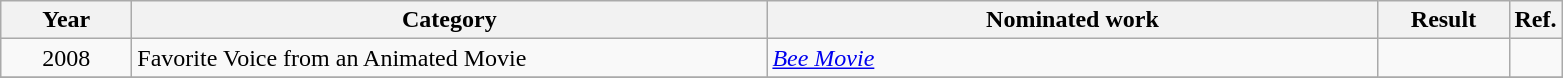<table class=wikitable>
<tr>
<th scope="col" style="width:5em;">Year</th>
<th scope="col" style="width:26em;">Category</th>
<th scope="col" style="width:25em;">Nominated work</th>
<th scope="col" style="width:5em;">Result</th>
<th>Ref.</th>
</tr>
<tr>
<td style="text-align:center;">2008</td>
<td>Favorite Voice from an Animated Movie</td>
<td><em><a href='#'>Bee Movie</a></em></td>
<td></td>
<td></td>
</tr>
<tr>
</tr>
</table>
